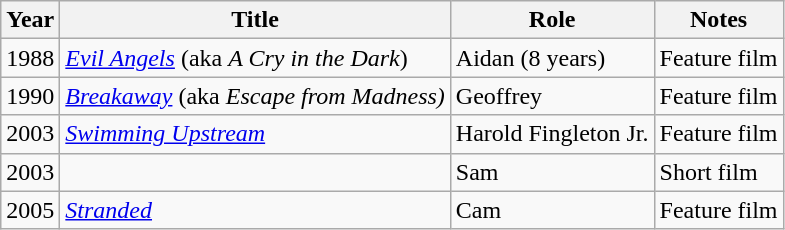<table class="wikitable sortable">
<tr>
<th>Year</th>
<th>Title</th>
<th>Role</th>
<th class="unsortable">Notes</th>
</tr>
<tr>
<td>1988</td>
<td><em><a href='#'>Evil Angels</a></em> (aka <em>A Cry in the Dark</em>)</td>
<td>Aidan (8 years)</td>
<td>Feature film</td>
</tr>
<tr>
<td>1990</td>
<td><em><a href='#'>Breakaway</a></em> (aka <em>Escape from Madness)</em></td>
<td>Geoffrey</td>
<td>Feature film</td>
</tr>
<tr>
<td>2003</td>
<td><em><a href='#'>Swimming Upstream</a></em></td>
<td>Harold Fingleton Jr.</td>
<td>Feature film</td>
</tr>
<tr>
<td>2003</td>
<td><em></em></td>
<td>Sam</td>
<td>Short film</td>
</tr>
<tr>
<td>2005</td>
<td><em><a href='#'>Stranded</a></em></td>
<td>Cam</td>
<td>Feature film</td>
</tr>
</table>
